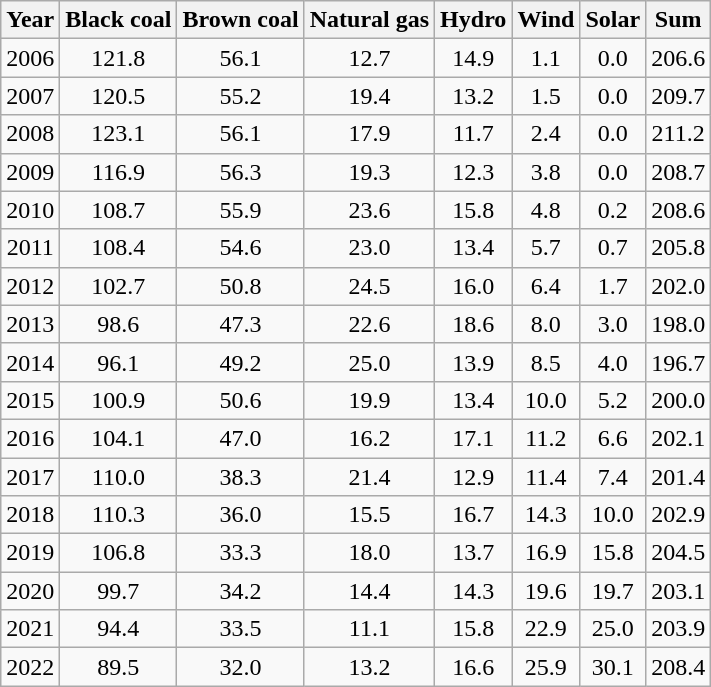<table class="wikitable" style="text-align:center;">
<tr>
<th>Year</th>
<th>Black coal</th>
<th>Brown coal</th>
<th>Natural gas</th>
<th>Hydro</th>
<th>Wind</th>
<th>Solar</th>
<th>Sum</th>
</tr>
<tr>
<td>2006</td>
<td>121.8</td>
<td>56.1</td>
<td>12.7</td>
<td>14.9</td>
<td>1.1</td>
<td>0.0</td>
<td>206.6</td>
</tr>
<tr>
<td>2007</td>
<td>120.5</td>
<td>55.2</td>
<td>19.4</td>
<td>13.2</td>
<td>1.5</td>
<td>0.0</td>
<td>209.7</td>
</tr>
<tr>
<td>2008</td>
<td>123.1</td>
<td>56.1</td>
<td>17.9</td>
<td>11.7</td>
<td>2.4</td>
<td>0.0</td>
<td>211.2</td>
</tr>
<tr>
<td>2009</td>
<td>116.9</td>
<td>56.3</td>
<td>19.3</td>
<td>12.3</td>
<td>3.8</td>
<td>0.0</td>
<td>208.7</td>
</tr>
<tr>
<td>2010</td>
<td>108.7</td>
<td>55.9</td>
<td>23.6</td>
<td>15.8</td>
<td>4.8</td>
<td>0.2</td>
<td>208.6</td>
</tr>
<tr>
<td>2011</td>
<td>108.4</td>
<td>54.6</td>
<td>23.0</td>
<td>13.4</td>
<td>5.7</td>
<td>0.7</td>
<td>205.8</td>
</tr>
<tr>
<td>2012</td>
<td>102.7</td>
<td>50.8</td>
<td>24.5</td>
<td>16.0</td>
<td>6.4</td>
<td>1.7</td>
<td>202.0</td>
</tr>
<tr>
<td>2013</td>
<td>98.6</td>
<td>47.3</td>
<td>22.6</td>
<td>18.6</td>
<td>8.0</td>
<td>3.0</td>
<td>198.0</td>
</tr>
<tr>
<td>2014</td>
<td>96.1</td>
<td>49.2</td>
<td>25.0</td>
<td>13.9</td>
<td>8.5</td>
<td>4.0</td>
<td>196.7</td>
</tr>
<tr>
<td>2015</td>
<td>100.9</td>
<td>50.6</td>
<td>19.9</td>
<td>13.4</td>
<td>10.0</td>
<td>5.2</td>
<td>200.0</td>
</tr>
<tr>
<td>2016</td>
<td>104.1</td>
<td>47.0</td>
<td>16.2</td>
<td>17.1</td>
<td>11.2</td>
<td>6.6</td>
<td>202.1</td>
</tr>
<tr>
<td>2017</td>
<td>110.0</td>
<td>38.3</td>
<td>21.4</td>
<td>12.9</td>
<td>11.4</td>
<td>7.4</td>
<td>201.4</td>
</tr>
<tr>
<td>2018</td>
<td>110.3</td>
<td>36.0</td>
<td>15.5</td>
<td>16.7</td>
<td>14.3</td>
<td>10.0</td>
<td>202.9</td>
</tr>
<tr>
<td>2019</td>
<td>106.8</td>
<td>33.3</td>
<td>18.0</td>
<td>13.7</td>
<td>16.9</td>
<td>15.8</td>
<td>204.5</td>
</tr>
<tr>
<td>2020</td>
<td>99.7</td>
<td>34.2</td>
<td>14.4</td>
<td>14.3</td>
<td>19.6</td>
<td>19.7</td>
<td>203.1</td>
</tr>
<tr>
<td>2021</td>
<td>94.4</td>
<td>33.5</td>
<td>11.1</td>
<td>15.8</td>
<td>22.9</td>
<td>25.0</td>
<td>203.9</td>
</tr>
<tr>
<td>2022</td>
<td>89.5</td>
<td>32.0</td>
<td>13.2</td>
<td>16.6</td>
<td>25.9</td>
<td>30.1</td>
<td>208.4</td>
</tr>
</table>
